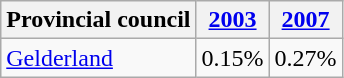<table class="wikitable">
<tr>
<th>Provincial council</th>
<th><a href='#'>2003</a></th>
<th><a href='#'>2007</a></th>
</tr>
<tr>
<td><a href='#'>Gelderland</a></td>
<td>0.15%</td>
<td>0.27%</td>
</tr>
</table>
